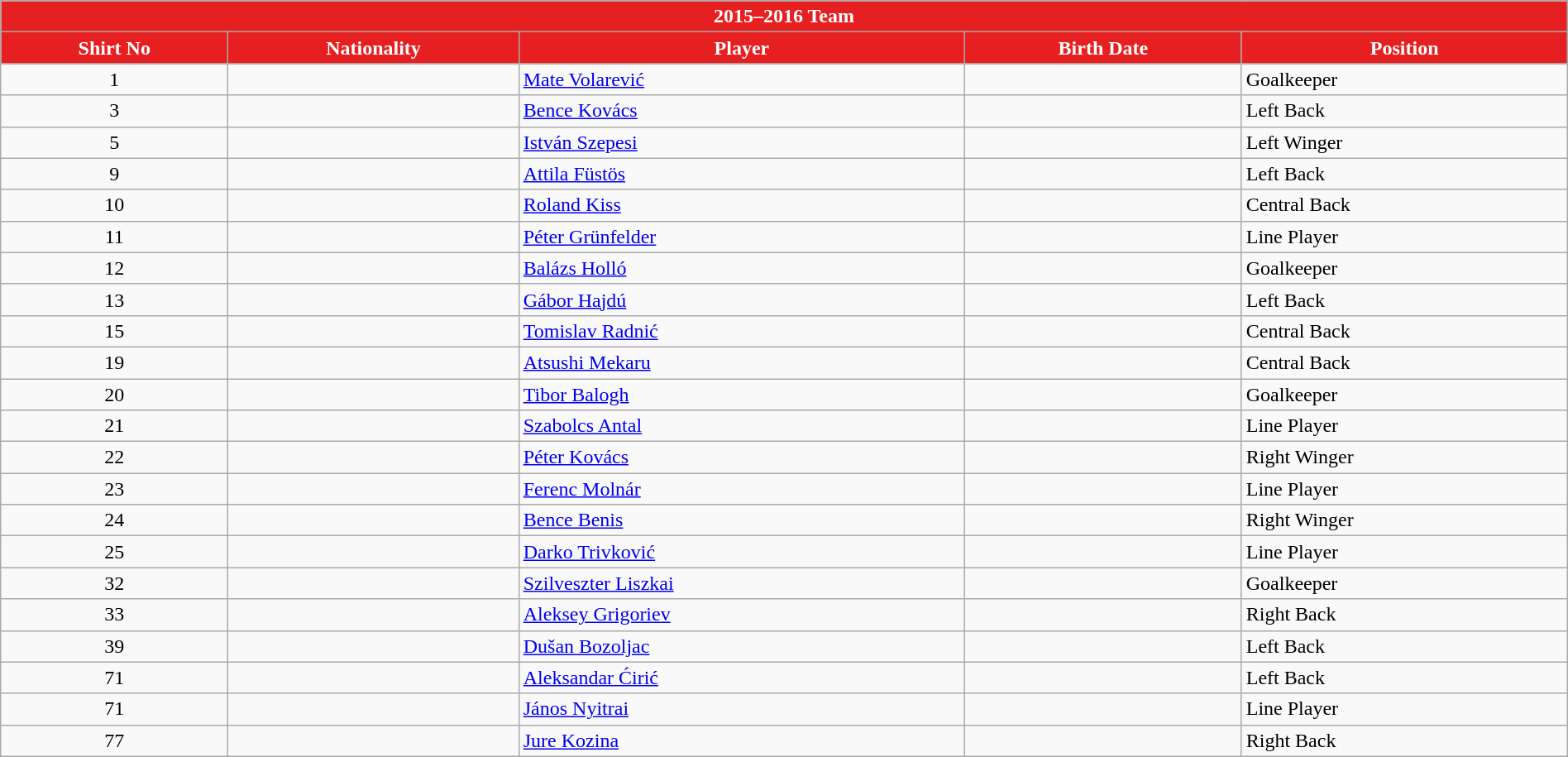<table class="wikitable collapsible collapsed" style="width:100%">
<tr>
<th colspan=5 style="background-color:#E62020;color:white;text-align:center;"> <strong>2015–2016 Team</strong></th>
</tr>
<tr>
<th style="color:white; background:#E62020">Shirt No</th>
<th style="color:white; background:#E62020">Nationality</th>
<th style="color:white; background:#E62020">Player</th>
<th style="color:white; background:#E62020">Birth Date</th>
<th style="color:white; background:#E62020">Position</th>
</tr>
<tr>
<td align=center>1</td>
<td></td>
<td><a href='#'>Mate Volarević</a></td>
<td></td>
<td>Goalkeeper</td>
</tr>
<tr>
<td align=center>3</td>
<td></td>
<td><a href='#'>Bence Kovács</a></td>
<td></td>
<td>Left Back</td>
</tr>
<tr>
<td align=center>5</td>
<td></td>
<td><a href='#'>István Szepesi</a></td>
<td></td>
<td>Left Winger</td>
</tr>
<tr>
<td align=center>9</td>
<td></td>
<td><a href='#'>Attila Füstös</a></td>
<td></td>
<td>Left Back</td>
</tr>
<tr>
<td align=center>10</td>
<td></td>
<td><a href='#'>Roland Kiss</a></td>
<td></td>
<td>Central Back</td>
</tr>
<tr>
<td align=center>11</td>
<td></td>
<td><a href='#'>Péter Grünfelder</a></td>
<td></td>
<td>Line Player</td>
</tr>
<tr>
<td align=center>12</td>
<td></td>
<td><a href='#'>Balázs Holló</a></td>
<td></td>
<td>Goalkeeper</td>
</tr>
<tr>
<td align=center>13</td>
<td></td>
<td><a href='#'>Gábor Hajdú</a></td>
<td></td>
<td>Left Back</td>
</tr>
<tr>
<td align=center>15</td>
<td></td>
<td><a href='#'>Tomislav Radnić</a></td>
<td></td>
<td>Central Back</td>
</tr>
<tr>
<td align=center>19</td>
<td></td>
<td><a href='#'>Atsushi Mekaru</a></td>
<td></td>
<td>Central Back</td>
</tr>
<tr>
<td align=center>20</td>
<td></td>
<td><a href='#'>Tibor Balogh</a></td>
<td></td>
<td>Goalkeeper</td>
</tr>
<tr>
<td align=center>21</td>
<td></td>
<td><a href='#'>Szabolcs Antal</a></td>
<td></td>
<td>Line Player</td>
</tr>
<tr>
<td align=center>22</td>
<td></td>
<td><a href='#'>Péter Kovács</a></td>
<td></td>
<td>Right Winger</td>
</tr>
<tr>
<td align=center>23</td>
<td></td>
<td><a href='#'>Ferenc Molnár</a></td>
<td></td>
<td>Line Player</td>
</tr>
<tr>
<td align=center>24</td>
<td></td>
<td><a href='#'>Bence Benis</a></td>
<td></td>
<td>Right Winger</td>
</tr>
<tr>
<td align=center>25</td>
<td></td>
<td><a href='#'>Darko Trivković</a></td>
<td></td>
<td>Line Player</td>
</tr>
<tr>
<td align=center>32</td>
<td></td>
<td><a href='#'>Szilveszter Liszkai</a></td>
<td></td>
<td>Goalkeeper</td>
</tr>
<tr>
<td align=center>33</td>
<td></td>
<td><a href='#'>Aleksey Grigoriev</a></td>
<td></td>
<td>Right Back</td>
</tr>
<tr>
<td align=center>39</td>
<td></td>
<td><a href='#'>Dušan Bozoljac</a></td>
<td></td>
<td>Left Back</td>
</tr>
<tr>
<td align=center>71</td>
<td></td>
<td><a href='#'>Aleksandar Ćirić</a></td>
<td></td>
<td>Left Back</td>
</tr>
<tr>
<td align=center>71</td>
<td></td>
<td><a href='#'>János Nyitrai</a></td>
<td></td>
<td>Line Player</td>
</tr>
<tr>
<td align=center>77</td>
<td></td>
<td><a href='#'>Jure Kozina</a></td>
<td></td>
<td>Right Back</td>
</tr>
</table>
